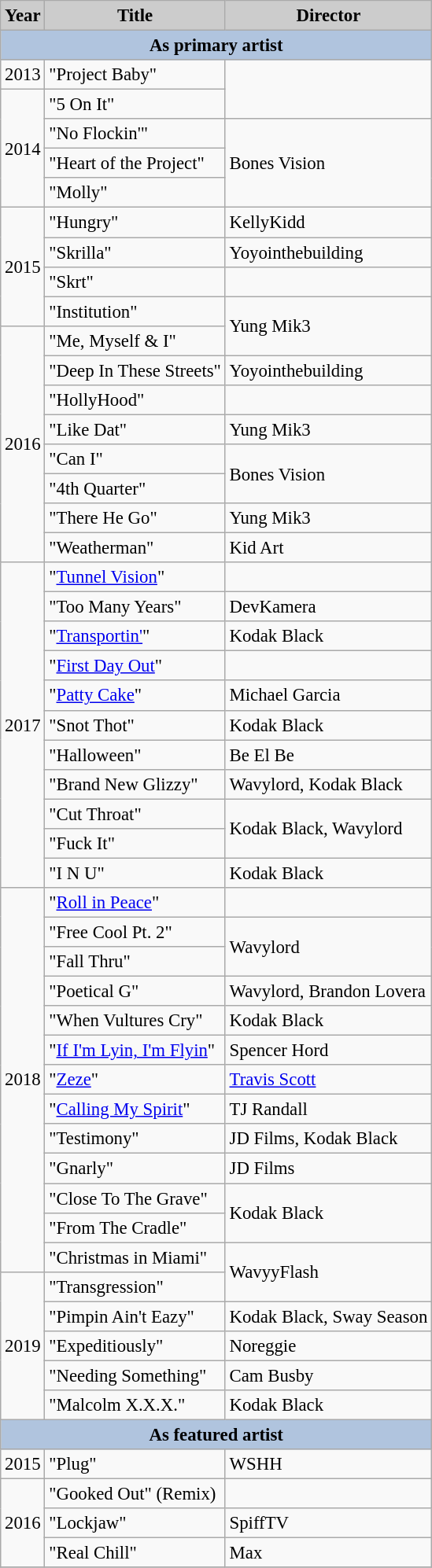<table class="wikitable" style="font-size:95%">
<tr>
<th style="background:#ccc;">Year</th>
<th style="background:#ccc;">Title</th>
<th style="background:#ccc;">Director</th>
</tr>
<tr style="text-align:center;">
<th colspan="3" style="background:#B0C4DE;">As primary artist</th>
</tr>
<tr>
<td style="text-align:center;">2013</td>
<td>"Project Baby"</td>
<td rowspan="2"></td>
</tr>
<tr>
<td rowspan="4" style="text-align:center;">2014</td>
<td>"5 On It"</td>
</tr>
<tr>
<td>"No Flockin'"</td>
<td rowspan="3">Bones Vision</td>
</tr>
<tr>
<td>"Heart of the Project"</td>
</tr>
<tr>
<td>"Molly"</td>
</tr>
<tr>
<td rowspan="4" style="text-align:center;">2015</td>
<td>"Hungry"</td>
<td>KellyKidd</td>
</tr>
<tr>
<td>"Skrilla"</td>
<td>Yoyointhebuilding</td>
</tr>
<tr>
<td>"Skrt"</td>
<td></td>
</tr>
<tr>
<td>"Institution"</td>
<td rowspan="2">Yung Mik3</td>
</tr>
<tr>
<td rowspan="8" style="text-align:center;">2016</td>
<td>"Me, Myself & I"</td>
</tr>
<tr>
<td>"Deep In These Streets"</td>
<td>Yoyointhebuilding</td>
</tr>
<tr>
<td>"HollyHood"</td>
<td></td>
</tr>
<tr>
<td>"Like Dat"</td>
<td>Yung Mik3</td>
</tr>
<tr>
<td>"Can I"</td>
<td rowspan="2">Bones Vision</td>
</tr>
<tr>
<td>"4th Quarter"</td>
</tr>
<tr>
<td>"There He Go"</td>
<td>Yung Mik3</td>
</tr>
<tr>
<td>"Weatherman"</td>
<td>Kid Art</td>
</tr>
<tr>
<td rowspan="11" style="text-align:center;">2017</td>
<td>"<a href='#'>Tunnel Vision</a>"</td>
<td></td>
</tr>
<tr>
<td>"Too Many Years"</td>
<td>DevKamera</td>
</tr>
<tr>
<td>"<a href='#'>Transportin'</a>"</td>
<td>Kodak Black</td>
</tr>
<tr>
<td>"<a href='#'>First Day Out</a>"</td>
<td></td>
</tr>
<tr>
<td>"<a href='#'>Patty Cake</a>"</td>
<td>Michael Garcia</td>
</tr>
<tr>
<td>"Snot Thot"</td>
<td>Kodak Black</td>
</tr>
<tr>
<td>"Halloween"</td>
<td>Be El Be</td>
</tr>
<tr>
<td>"Brand New Glizzy"</td>
<td>Wavylord, Kodak Black</td>
</tr>
<tr>
<td>"Cut Throat"</td>
<td rowspan="2">Kodak Black, Wavylord</td>
</tr>
<tr>
<td>"Fuck It"</td>
</tr>
<tr>
<td>"I N U"</td>
<td>Kodak Black</td>
</tr>
<tr>
<td rowspan="13">2018</td>
<td>"<a href='#'>Roll in Peace</a>"</td>
<td></td>
</tr>
<tr>
<td>"Free Cool Pt. 2"</td>
<td rowspan="2">Wavylord</td>
</tr>
<tr>
<td>"Fall Thru"</td>
</tr>
<tr>
<td>"Poetical G"</td>
<td>Wavylord, Brandon Lovera</td>
</tr>
<tr>
<td>"When Vultures Cry"</td>
<td>Kodak Black</td>
</tr>
<tr>
<td>"<a href='#'>If I'm Lyin, I'm Flyin</a>"</td>
<td>Spencer Hord</td>
</tr>
<tr>
<td>"<a href='#'>Zeze</a>"</td>
<td><a href='#'>Travis Scott</a></td>
</tr>
<tr>
<td>"<a href='#'>Calling My Spirit</a>"</td>
<td>TJ Randall</td>
</tr>
<tr>
<td>"Testimony"</td>
<td>JD Films, Kodak Black</td>
</tr>
<tr>
<td>"Gnarly"</td>
<td>JD Films</td>
</tr>
<tr>
<td>"Close To The Grave"</td>
<td rowspan="2">Kodak Black</td>
</tr>
<tr>
<td>"From The Cradle"</td>
</tr>
<tr>
<td>"Christmas in Miami"</td>
<td rowspan="2">WavyyFlash</td>
</tr>
<tr>
<td rowspan="5">2019</td>
<td>"Transgression"</td>
</tr>
<tr>
<td>"Pimpin Ain't Eazy"</td>
<td>Kodak Black, Sway Season</td>
</tr>
<tr>
<td>"Expeditiously"</td>
<td>Noreggie</td>
</tr>
<tr>
<td>"Needing Something"</td>
<td>Cam Busby</td>
</tr>
<tr>
<td>"Malcolm X.X.X."</td>
<td>Kodak Black</td>
</tr>
<tr>
<th colspan="3" style="background:#B0C4DE;">As featured artist</th>
</tr>
<tr>
<td>2015</td>
<td>"Plug"<br></td>
<td>WSHH</td>
</tr>
<tr>
<td rowspan="3" style="text-align:center;">2016</td>
<td>"Gooked Out" (Remix)<br></td>
<td></td>
</tr>
<tr>
<td>"Lockjaw"<br></td>
<td>SpiffTV</td>
</tr>
<tr>
<td>"Real Chill"<br></td>
<td>Max</td>
</tr>
<tr>
</tr>
</table>
